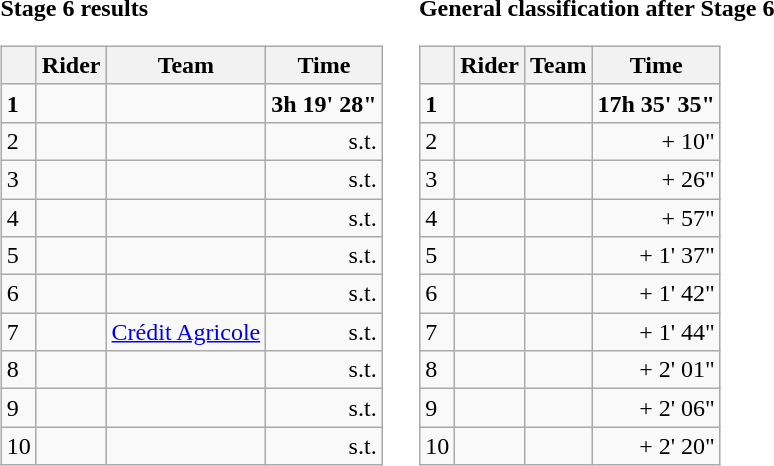<table>
<tr>
<td><strong>Stage 6 results</strong><br><table class="wikitable">
<tr>
<th></th>
<th>Rider</th>
<th>Team</th>
<th>Time</th>
</tr>
<tr>
<td><strong>1</strong></td>
<td><strong></strong></td>
<td><strong></strong></td>
<td align="right"><strong>3h 19' 28"</strong></td>
</tr>
<tr>
<td>2</td>
<td></td>
<td></td>
<td align="right">s.t.</td>
</tr>
<tr>
<td>3</td>
<td></td>
<td></td>
<td align="right">s.t.</td>
</tr>
<tr>
<td>4</td>
<td></td>
<td></td>
<td align="right">s.t.</td>
</tr>
<tr>
<td>5</td>
<td></td>
<td></td>
<td align="right">s.t.</td>
</tr>
<tr>
<td>6</td>
<td></td>
<td></td>
<td align="right">s.t.</td>
</tr>
<tr>
<td>7</td>
<td></td>
<td><a href='#'>Crédit Agricole</a></td>
<td align="right">s.t.</td>
</tr>
<tr>
<td>8</td>
<td></td>
<td></td>
<td align="right">s.t.</td>
</tr>
<tr>
<td>9</td>
<td></td>
<td></td>
<td align="right">s.t.</td>
</tr>
<tr>
<td>10</td>
<td></td>
<td></td>
<td align="right">s.t.</td>
</tr>
</table>
</td>
<td></td>
<td><strong>General classification after Stage 6</strong><br><table class="wikitable">
<tr>
<th></th>
<th>Rider</th>
<th>Team</th>
<th>Time</th>
</tr>
<tr>
<td><strong>1</strong></td>
<td><strong></strong></td>
<td><strong></strong></td>
<td align="right"><strong>17h 35' 35"</strong></td>
</tr>
<tr>
<td>2</td>
<td></td>
<td></td>
<td align="right">+ 10"</td>
</tr>
<tr>
<td>3</td>
<td></td>
<td></td>
<td align="right">+ 26"</td>
</tr>
<tr>
<td>4</td>
<td></td>
<td></td>
<td align="right">+ 57"</td>
</tr>
<tr>
<td>5</td>
<td></td>
<td></td>
<td align="right">+ 1' 37"</td>
</tr>
<tr>
<td>6</td>
<td></td>
<td></td>
<td align="right">+ 1' 42"</td>
</tr>
<tr>
<td>7</td>
<td></td>
<td></td>
<td align="right">+ 1' 44"</td>
</tr>
<tr>
<td>8</td>
<td></td>
<td></td>
<td align="right">+ 2' 01"</td>
</tr>
<tr>
<td>9</td>
<td></td>
<td></td>
<td align="right">+ 2' 06"</td>
</tr>
<tr>
<td>10</td>
<td></td>
<td></td>
<td align="right">+ 2' 20"</td>
</tr>
</table>
</td>
</tr>
</table>
